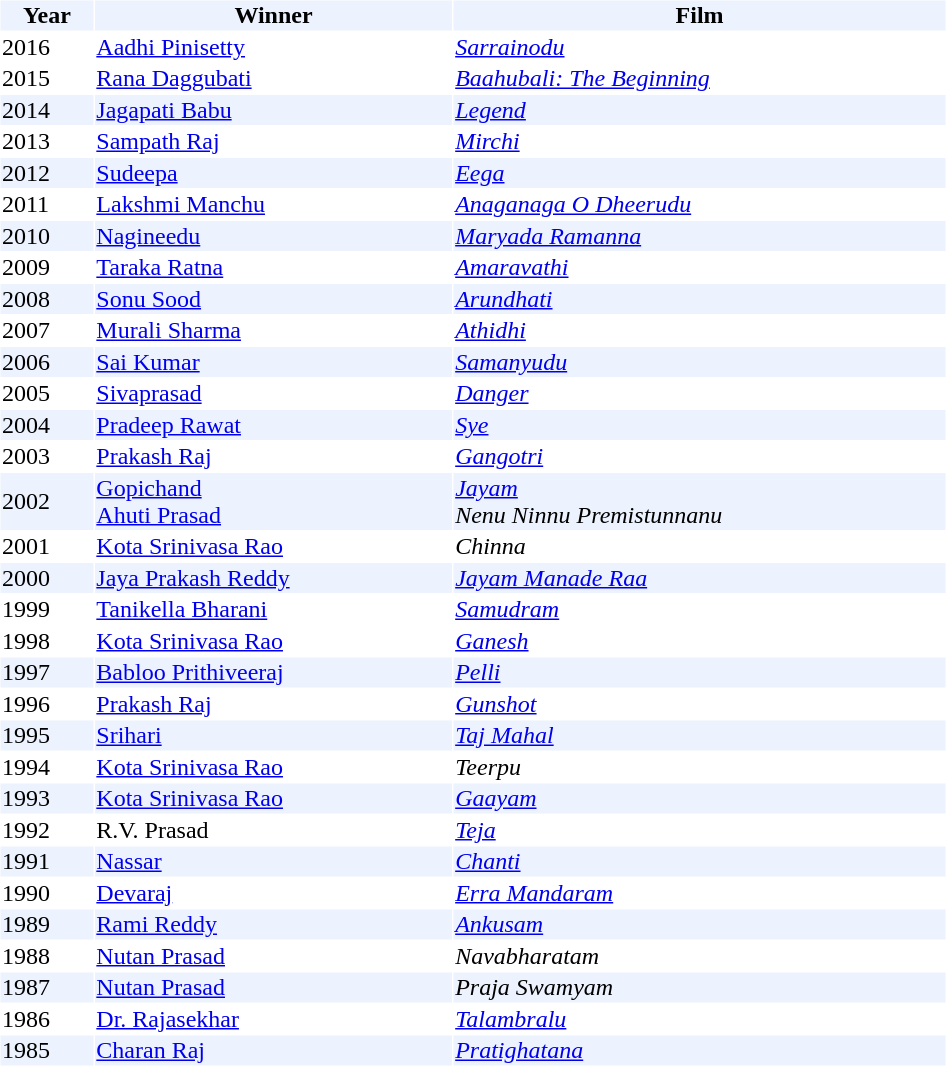<table cellspacing="1" cellpadding="1" border="0" style="width:50%;">
<tr style="background:#edf3fe;">
<th>Year</th>
<th>Winner</th>
<th>Film</th>
</tr>
<tr>
<td>2016</td>
<td><a href='#'>Aadhi Pinisetty</a></td>
<td><em><a href='#'>Sarrainodu</a></em></td>
</tr>
<tr>
<td>2015</td>
<td><a href='#'>Rana Daggubati</a></td>
<td><em><a href='#'>Baahubali: The Beginning</a></em></td>
</tr>
<tr style="background:#edf3fe;">
<td>2014</td>
<td><a href='#'>Jagapati Babu</a></td>
<td><em><a href='#'>Legend</a></em></td>
</tr>
<tr>
<td>2013</td>
<td><a href='#'>Sampath Raj</a></td>
<td><em><a href='#'>Mirchi</a></em></td>
</tr>
<tr style="background:#edf3fe;">
<td>2012</td>
<td><a href='#'>Sudeepa</a></td>
<td><em><a href='#'>Eega</a></em></td>
</tr>
<tr>
<td>2011</td>
<td><a href='#'>Lakshmi Manchu</a></td>
<td><em><a href='#'>Anaganaga O Dheerudu</a></em></td>
</tr>
<tr style="background:#edf3fe;">
<td>2010</td>
<td><a href='#'>Nagineedu</a></td>
<td><em><a href='#'>Maryada Ramanna</a></em></td>
</tr>
<tr>
<td>2009</td>
<td><a href='#'>Taraka Ratna</a></td>
<td><em><a href='#'>Amaravathi</a></em></td>
</tr>
<tr style="background:#edf3fe;">
<td>2008</td>
<td><a href='#'>Sonu Sood</a></td>
<td><em><a href='#'>Arundhati</a></em></td>
</tr>
<tr>
<td>2007</td>
<td><a href='#'>Murali Sharma</a></td>
<td><em><a href='#'>Athidhi</a></em></td>
</tr>
<tr style="background:#edf3fe;">
<td>2006</td>
<td><a href='#'>Sai Kumar</a></td>
<td><em><a href='#'>Samanyudu</a></em></td>
</tr>
<tr>
<td>2005</td>
<td><a href='#'>Sivaprasad</a></td>
<td><em><a href='#'>Danger</a></em></td>
</tr>
<tr style="background:#edf3fe;">
<td>2004</td>
<td><a href='#'>Pradeep Rawat</a></td>
<td><em><a href='#'>Sye</a></em></td>
</tr>
<tr>
<td>2003</td>
<td><a href='#'>Prakash Raj</a></td>
<td><em><a href='#'>Gangotri</a></em></td>
</tr>
<tr style="background:#edf3fe;">
<td>2002</td>
<td><a href='#'>Gopichand</a> <br><a href='#'>Ahuti Prasad</a></td>
<td><em><a href='#'>Jayam</a></em> <br><em>Nenu Ninnu Premistunnanu</em></td>
</tr>
<tr>
<td>2001</td>
<td><a href='#'>Kota Srinivasa Rao</a></td>
<td><em>Chinna</em></td>
</tr>
<tr style="background:#edf3fe;">
<td>2000</td>
<td><a href='#'>Jaya Prakash Reddy</a></td>
<td><em><a href='#'>Jayam Manade Raa</a></em></td>
</tr>
<tr>
<td>1999</td>
<td><a href='#'>Tanikella Bharani</a></td>
<td><em><a href='#'>Samudram</a></em></td>
</tr>
<tr>
<td>1998</td>
<td><a href='#'>Kota Srinivasa Rao</a></td>
<td><a href='#'><em>Ganesh</em></a></td>
</tr>
<tr style="background:#edf3fe;">
<td>1997</td>
<td><a href='#'>Babloo Prithiveeraj</a></td>
<td><a href='#'><em>Pelli</em></a></td>
</tr>
<tr>
<td>1996</td>
<td><a href='#'>Prakash Raj</a></td>
<td><a href='#'><em>Gunshot</em></a></td>
</tr>
<tr style="background:#edf3fe;">
<td>1995</td>
<td><a href='#'>Srihari</a></td>
<td><a href='#'><em>Taj Mahal</em></a></td>
</tr>
<tr>
<td>1994</td>
<td><a href='#'>Kota Srinivasa Rao</a></td>
<td><em>Teerpu</em></td>
</tr>
<tr style="background:#edf3fe;">
<td>1993</td>
<td><a href='#'>Kota Srinivasa Rao</a></td>
<td><em><a href='#'>Gaayam</a></em></td>
</tr>
<tr>
<td>1992</td>
<td>R.V. Prasad</td>
<td><a href='#'><em>Teja</em></a></td>
</tr>
<tr style="background:#edf3fe;">
<td>1991</td>
<td><a href='#'>Nassar</a></td>
<td><a href='#'><em>Chanti</em></a></td>
</tr>
<tr>
<td>1990</td>
<td><a href='#'>Devaraj</a></td>
<td><em><a href='#'>Erra Mandaram</a></em></td>
</tr>
<tr style="background:#edf3fe;">
<td>1989</td>
<td><a href='#'>Rami Reddy</a></td>
<td><em><a href='#'>Ankusam</a></em></td>
</tr>
<tr>
<td>1988</td>
<td><a href='#'>Nutan Prasad</a></td>
<td><em>Navabharatam</em></td>
</tr>
<tr style="background:#edf3fe;">
<td>1987</td>
<td><a href='#'>Nutan Prasad</a></td>
<td><em>Praja Swamyam</em></td>
</tr>
<tr>
<td>1986</td>
<td><a href='#'>Dr. Rajasekhar</a></td>
<td><a href='#'><em>Talambralu</em></a></td>
</tr>
<tr style="background:#edf3fe;">
<td>1985</td>
<td><a href='#'>Charan Raj</a></td>
<td><em><a href='#'>Pratighatana</a></em></td>
</tr>
</table>
